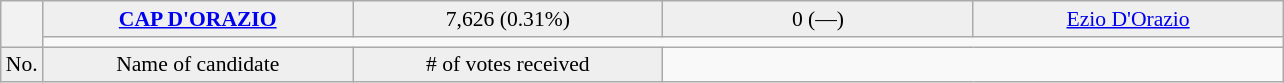<table class="wikitable collapsible collapsed" style=text-align:left;font-size:90%>
<tr>
<th rowspan=2></th>
<td bgcolor=efefef width=200 align=center><strong> <a href='#'>CAP D'ORAZIO</a></strong></td>
<td bgcolor=efefef width=200 align=center>7,626 (0.31%)</td>
<td bgcolor=efefef width=200 align=center>0 (—)</td>
<td bgcolor=efefef width=200 align=center><a href='#'>Ezio D'Orazio</a></td>
</tr>
<tr>
<td colspan=4 bgcolor=></td>
</tr>
<tr>
<td bgcolor=efefef align=center>No.</td>
<td bgcolor=efefef align=center>Name of candidate</td>
<td bgcolor=efefef align=center># of votes received</td>
</tr>
</table>
